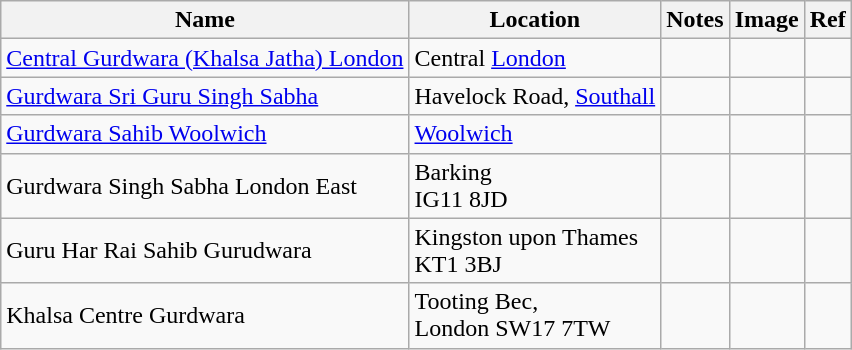<table class="wikitable sortable">
<tr>
<th>Name</th>
<th>Location</th>
<th>Notes</th>
<th>Image</th>
<th>Ref</th>
</tr>
<tr>
<td><a href='#'>Central Gurdwara (Khalsa Jatha) London</a></td>
<td>Central <a href='#'>London</a></td>
<td></td>
<td></td>
<td></td>
</tr>
<tr>
<td><a href='#'>Gurdwara Sri Guru Singh Sabha</a></td>
<td>Havelock Road, <a href='#'>Southall</a></td>
<td></td>
<td></td>
<td><br></td>
</tr>
<tr>
<td><a href='#'>Gurdwara Sahib Woolwich</a></td>
<td><a href='#'>Woolwich</a></td>
<td></td>
<td></td>
<td></td>
</tr>
<tr>
<td>Gurdwara Singh Sabha London East</td>
<td>Barking<br>IG11 8JD</td>
<td></td>
<td></td>
<td></td>
</tr>
<tr>
<td>Guru Har Rai Sahib Gurudwara</td>
<td>Kingston upon Thames<br>KT1 3BJ</td>
<td></td>
<td></td>
<td></td>
</tr>
<tr>
<td>Khalsa Centre Gurdwara</td>
<td>Tooting Bec,<br>London SW17 7TW</td>
<td></td>
<td></td>
<td></td>
</tr>
</table>
